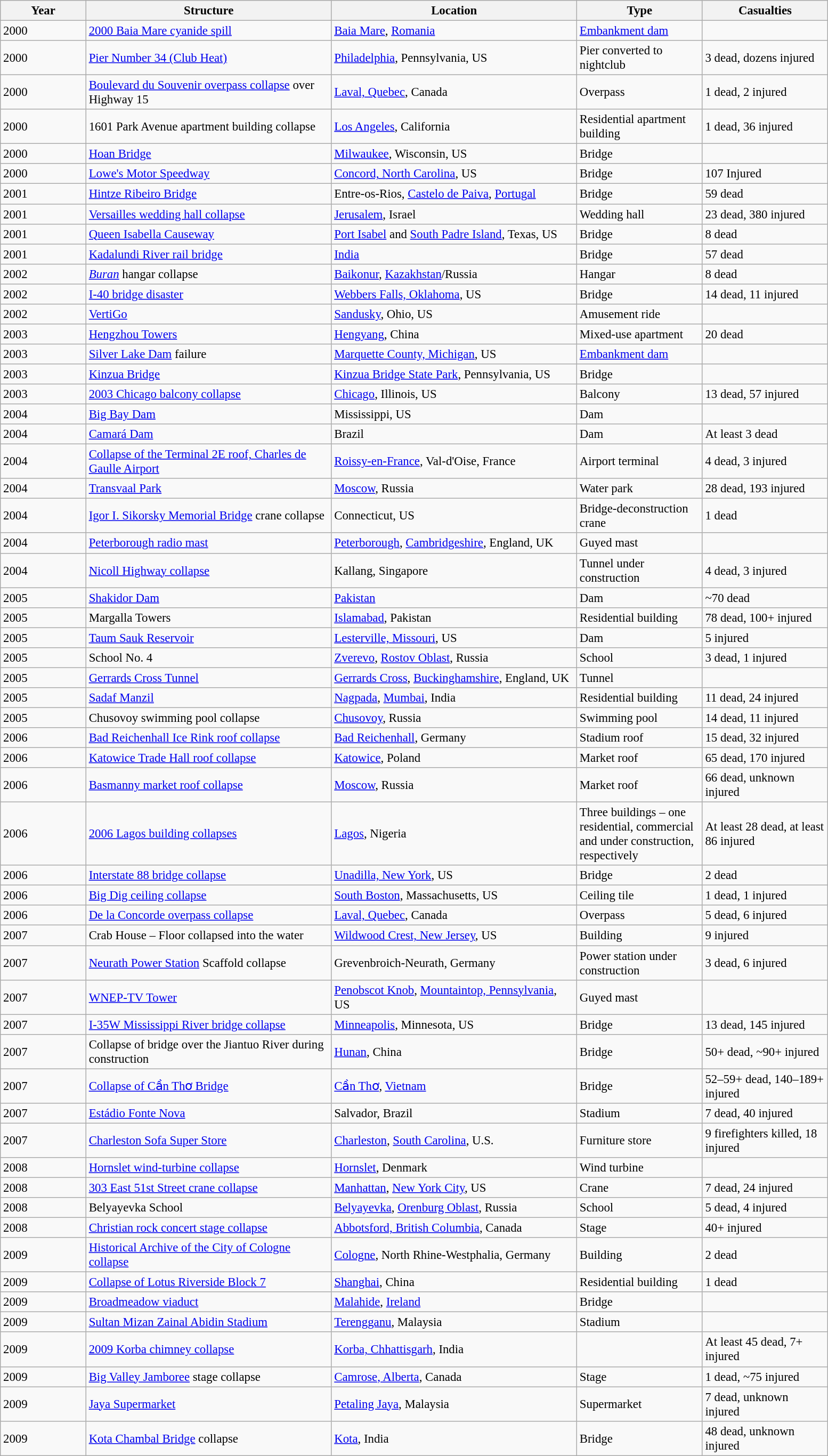<table class="wikitable sortable" style="font-size:95%;">
<tr>
<th width=100>Year</th>
<th width=300>Structure</th>
<th width=300>Location</th>
<th width=150>Type</th>
<th width=150 data-sort-type="number">Casualties</th>
</tr>
<tr>
<td>2000</td>
<td><a href='#'>2000 Baia Mare cyanide spill</a></td>
<td><a href='#'>Baia Mare</a>, <a href='#'>Romania</a></td>
<td><a href='#'>Embankment dam</a></td>
<td></td>
</tr>
<tr>
<td>2000</td>
<td><a href='#'>Pier Number 34 (Club Heat)</a></td>
<td><a href='#'>Philadelphia</a>, Pennsylvania, US</td>
<td>Pier converted to nightclub</td>
<td>3 dead, dozens injured</td>
</tr>
<tr>
<td>2000</td>
<td><a href='#'>Boulevard du Souvenir overpass collapse</a> over Highway 15</td>
<td><a href='#'>Laval, Quebec</a>, Canada</td>
<td>Overpass</td>
<td>1 dead, 2 injured</td>
</tr>
<tr>
<td>2000</td>
<td>1601 Park Avenue apartment building collapse</td>
<td><a href='#'>Los Angeles</a>, California</td>
<td>Residential apartment building</td>
<td>1 dead, 36 injured</td>
</tr>
<tr>
<td>2000</td>
<td><a href='#'>Hoan Bridge</a></td>
<td><a href='#'>Milwaukee</a>, Wisconsin, US</td>
<td>Bridge</td>
<td></td>
</tr>
<tr>
<td>2000</td>
<td><a href='#'>Lowe's Motor Speedway</a></td>
<td><a href='#'>Concord, North Carolina</a>, US</td>
<td>Bridge</td>
<td>107 Injured</td>
</tr>
<tr>
<td>2001</td>
<td><a href='#'>Hintze Ribeiro Bridge</a></td>
<td>Entre-os-Rios, <a href='#'>Castelo de Paiva</a>, <a href='#'>Portugal</a></td>
<td>Bridge</td>
<td>59 dead</td>
</tr>
<tr>
<td>2001</td>
<td><a href='#'>Versailles wedding hall collapse</a></td>
<td><a href='#'>Jerusalem</a>, Israel</td>
<td>Wedding hall</td>
<td>23 dead, 380 injured</td>
</tr>
<tr>
<td>2001</td>
<td><a href='#'>Queen Isabella Causeway</a></td>
<td><a href='#'>Port Isabel</a> and <a href='#'>South Padre Island</a>, Texas, US</td>
<td>Bridge</td>
<td>8 dead</td>
</tr>
<tr>
<td>2001</td>
<td><a href='#'>Kadalundi River rail bridge</a></td>
<td><a href='#'>India</a></td>
<td>Bridge</td>
<td>57 dead</td>
</tr>
<tr 2001 || >
<td>2002</td>
<td><em><a href='#'>Buran</a></em> hangar collapse</td>
<td><a href='#'>Baikonur</a>, <a href='#'>Kazakhstan</a>/Russia</td>
<td>Hangar</td>
<td>8 dead</td>
</tr>
<tr>
<td>2002</td>
<td><a href='#'>I-40 bridge disaster</a></td>
<td><a href='#'>Webbers Falls, Oklahoma</a>, US</td>
<td>Bridge</td>
<td>14 dead, 11 injured</td>
</tr>
<tr>
<td>2002</td>
<td><a href='#'>VertiGo</a></td>
<td><a href='#'>Sandusky</a>, Ohio, US</td>
<td>Amusement ride</td>
<td></td>
</tr>
<tr>
<td>2003</td>
<td><a href='#'>Hengzhou Towers</a></td>
<td><a href='#'>Hengyang</a>, China</td>
<td>Mixed-use apartment </td>
<td>20 dead</td>
</tr>
<tr>
<td>2003</td>
<td><a href='#'>Silver Lake Dam</a> failure</td>
<td><a href='#'>Marquette County, Michigan</a>, US</td>
<td><a href='#'>Embankment dam</a></td>
<td></td>
</tr>
<tr>
<td>2003</td>
<td><a href='#'>Kinzua Bridge</a></td>
<td><a href='#'>Kinzua Bridge State Park</a>, Pennsylvania, US</td>
<td>Bridge</td>
<td></td>
</tr>
<tr>
<td>2003</td>
<td><a href='#'>2003 Chicago balcony collapse</a></td>
<td><a href='#'>Chicago</a>, Illinois, US</td>
<td>Balcony</td>
<td>13 dead, 57 injured</td>
</tr>
<tr>
<td>2004</td>
<td><a href='#'>Big Bay Dam</a></td>
<td>Mississippi, US</td>
<td>Dam</td>
<td></td>
</tr>
<tr>
<td>2004</td>
<td><a href='#'>Camará Dam</a></td>
<td>Brazil</td>
<td>Dam</td>
<td data-sort-value="3">At least 3 dead</td>
</tr>
<tr>
<td>2004</td>
<td><a href='#'>Collapse of the Terminal 2E roof, Charles de Gaulle Airport</a></td>
<td><a href='#'>Roissy-en-France</a>, Val-d'Oise, France</td>
<td>Airport terminal</td>
<td>4 dead, 3 injured</td>
</tr>
<tr>
<td>2004</td>
<td><a href='#'>Transvaal Park</a></td>
<td><a href='#'>Moscow</a>, Russia</td>
<td>Water park</td>
<td>28 dead, 193 injured</td>
</tr>
<tr>
<td>2004</td>
<td><a href='#'>Igor I. Sikorsky Memorial Bridge</a> crane collapse</td>
<td>Connecticut, US</td>
<td>Bridge-deconstruction crane</td>
<td>1 dead</td>
</tr>
<tr>
<td>2004</td>
<td><a href='#'>Peterborough radio mast</a></td>
<td><a href='#'>Peterborough</a>, <a href='#'>Cambridgeshire</a>, England, UK</td>
<td>Guyed mast</td>
<td></td>
</tr>
<tr>
<td>2004</td>
<td><a href='#'>Nicoll Highway collapse</a></td>
<td>Kallang, Singapore</td>
<td>Tunnel under construction</td>
<td>4 dead, 3 injured</td>
</tr>
<tr>
<td>2005</td>
<td><a href='#'>Shakidor Dam</a></td>
<td><a href='#'>Pakistan</a></td>
<td>Dam</td>
<td data-sort-value="70">~70 dead</td>
</tr>
<tr>
<td>2005</td>
<td>Margalla Towers</td>
<td><a href='#'>Islamabad</a>, Pakistan</td>
<td>Residential building</td>
<td>78 dead, 100+ injured</td>
</tr>
<tr>
<td>2005</td>
<td><a href='#'>Taum Sauk Reservoir</a></td>
<td><a href='#'>Lesterville, Missouri</a>, US</td>
<td>Dam</td>
<td>5 injured</td>
</tr>
<tr>
<td>2005</td>
<td>School No. 4</td>
<td><a href='#'>Zverevo</a>, <a href='#'>Rostov Oblast</a>, Russia</td>
<td>School</td>
<td>3 dead, 1 injured</td>
</tr>
<tr>
<td>2005</td>
<td><a href='#'>Gerrards Cross Tunnel</a></td>
<td><a href='#'>Gerrards Cross</a>, <a href='#'>Buckinghamshire</a>, England, UK</td>
<td>Tunnel</td>
<td></td>
</tr>
<tr>
<td>2005</td>
<td><a href='#'>Sadaf Manzil</a></td>
<td><a href='#'>Nagpada</a>, <a href='#'>Mumbai</a>, India</td>
<td>Residential building</td>
<td>11 dead, 24 injured</td>
</tr>
<tr>
<td>2005</td>
<td>Chusovoy swimming pool collapse</td>
<td><a href='#'>Chusovoy</a>, Russia</td>
<td>Swimming pool</td>
<td>14 dead, 11 injured</td>
</tr>
<tr>
<td>2006</td>
<td><a href='#'>Bad Reichenhall Ice Rink roof collapse</a></td>
<td><a href='#'>Bad Reichenhall</a>, Germany</td>
<td>Stadium roof</td>
<td>15 dead, 32 injured</td>
</tr>
<tr>
<td>2006</td>
<td><a href='#'>Katowice Trade Hall roof collapse</a></td>
<td><a href='#'>Katowice</a>, Poland</td>
<td>Market roof</td>
<td>65 dead, 170 injured</td>
</tr>
<tr>
<td>2006</td>
<td><a href='#'>Basmanny market roof collapse</a></td>
<td><a href='#'>Moscow</a>, Russia</td>
<td>Market roof</td>
<td>66 dead, unknown injured</td>
</tr>
<tr>
<td>2006</td>
<td><a href='#'>2006 Lagos building collapses</a></td>
<td><a href='#'>Lagos</a>, Nigeria</td>
<td>Three buildings – one residential, commercial and under construction, respectively</td>
<td data-sort-value="28">At least 28 dead, at least 86 injured</td>
</tr>
<tr>
<td>2006</td>
<td><a href='#'>Interstate 88 bridge collapse</a></td>
<td><a href='#'>Unadilla, New York</a>, US</td>
<td>Bridge</td>
<td>2 dead</td>
</tr>
<tr>
<td>2006</td>
<td><a href='#'>Big Dig ceiling collapse</a></td>
<td><a href='#'>South Boston</a>, Massachusetts, US</td>
<td>Ceiling tile</td>
<td>1 dead, 1 injured</td>
</tr>
<tr>
<td>2006</td>
<td><a href='#'>De la Concorde overpass collapse</a></td>
<td><a href='#'>Laval, Quebec</a>, Canada</td>
<td>Overpass</td>
<td>5 dead, 6 injured</td>
</tr>
<tr>
<td>2007</td>
<td>Crab House – Floor collapsed into the water</td>
<td><a href='#'>Wildwood Crest, New Jersey</a>, US</td>
<td>Building</td>
<td>9 injured</td>
</tr>
<tr>
<td>2007</td>
<td><a href='#'>Neurath Power Station</a> Scaffold collapse</td>
<td>Grevenbroich-Neurath, Germany</td>
<td>Power station under construction</td>
<td>3 dead, 6 injured</td>
</tr>
<tr>
<td>2007</td>
<td><a href='#'>WNEP-TV Tower</a></td>
<td><a href='#'>Penobscot Knob</a>, <a href='#'>Mountaintop, Pennsylvania</a>, US</td>
<td>Guyed mast</td>
<td></td>
</tr>
<tr>
<td>2007</td>
<td><a href='#'>I-35W Mississippi River bridge collapse</a></td>
<td><a href='#'>Minneapolis</a>, Minnesota, US</td>
<td>Bridge</td>
<td>13 dead, 145 injured</td>
</tr>
<tr>
<td>2007</td>
<td>Collapse of bridge over the Jiantuo River during construction</td>
<td><a href='#'>Hunan</a>, China</td>
<td>Bridge</td>
<td>50+ dead, ~90+ injured</td>
</tr>
<tr>
<td>2007</td>
<td><a href='#'>Collapse of Cần Thơ Bridge</a></td>
<td><a href='#'>Cần Thơ</a>, <a href='#'>Vietnam</a></td>
<td>Bridge</td>
<td>52–59+ dead, 140–189+ injured</td>
</tr>
<tr>
<td>2007</td>
<td><a href='#'>Estádio Fonte Nova</a></td>
<td>Salvador, Brazil</td>
<td>Stadium</td>
<td>7 dead, 40 injured</td>
</tr>
<tr>
<td>2007</td>
<td><a href='#'>Charleston Sofa Super Store</a></td>
<td><a href='#'>Charleston</a>, <a href='#'>South Carolina</a>, U.S.</td>
<td>Furniture store</td>
<td>9 firefighters killed, 18 injured</td>
</tr>
<tr>
<td>2008</td>
<td><a href='#'>Hornslet wind-turbine collapse</a></td>
<td><a href='#'>Hornslet</a>, Denmark</td>
<td>Wind turbine</td>
<td></td>
</tr>
<tr>
<td>2008</td>
<td><a href='#'>303 East 51st Street crane collapse</a></td>
<td><a href='#'>Manhattan</a>, <a href='#'>New York City</a>, US</td>
<td>Crane</td>
<td>7 dead, 24 injured</td>
</tr>
<tr>
<td>2008</td>
<td>Belyayevka School</td>
<td><a href='#'>Belyayevka</a>, <a href='#'>Orenburg Oblast</a>, Russia</td>
<td>School</td>
<td>5 dead, 4 injured</td>
</tr>
<tr>
<td>2008</td>
<td><a href='#'>Christian rock concert stage collapse</a></td>
<td><a href='#'>Abbotsford, British Columbia</a>, Canada</td>
<td>Stage</td>
<td>40+ injured</td>
</tr>
<tr>
<td>2009</td>
<td><a href='#'>Historical Archive of the City of Cologne collapse</a></td>
<td><a href='#'>Cologne</a>, North Rhine-Westphalia, Germany</td>
<td>Building</td>
<td>2 dead</td>
</tr>
<tr>
<td>2009</td>
<td><a href='#'>Collapse of Lotus Riverside Block 7</a></td>
<td><a href='#'>Shanghai</a>, China</td>
<td>Residential building</td>
<td>1 dead</td>
</tr>
<tr>
<td>2009</td>
<td><a href='#'>Broadmeadow viaduct</a></td>
<td><a href='#'>Malahide</a>, <a href='#'>Ireland</a></td>
<td>Bridge</td>
<td></td>
</tr>
<tr>
<td>2009</td>
<td><a href='#'>Sultan Mizan Zainal Abidin Stadium</a></td>
<td><a href='#'>Terengganu</a>, Malaysia</td>
<td>Stadium</td>
<td></td>
</tr>
<tr>
<td>2009</td>
<td><a href='#'>2009 Korba chimney collapse</a></td>
<td><a href='#'>Korba, Chhattisgarh</a>, India</td>
<td></td>
<td data-sort-value="45">At least 45 dead, 7+ injured</td>
</tr>
<tr>
<td>2009</td>
<td><a href='#'>Big Valley Jamboree</a> stage collapse</td>
<td><a href='#'>Camrose, Alberta</a>, Canada</td>
<td>Stage</td>
<td>1 dead, ~75 injured</td>
</tr>
<tr>
<td>2009</td>
<td><a href='#'>Jaya Supermarket</a></td>
<td><a href='#'>Petaling Jaya</a>, Malaysia</td>
<td>Supermarket</td>
<td>7 dead, unknown injured</td>
</tr>
<tr>
<td>2009</td>
<td><a href='#'>Kota Chambal Bridge</a> collapse</td>
<td><a href='#'>Kota</a>, India</td>
<td>Bridge</td>
<td>48 dead, unknown injured</td>
</tr>
</table>
